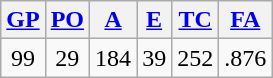<table class="wikitable">
<tr>
<th><a href='#'>GP</a></th>
<th><a href='#'>PO</a></th>
<th><a href='#'>A</a></th>
<th><a href='#'>E</a></th>
<th><a href='#'>TC</a></th>
<th><a href='#'>FA</a></th>
</tr>
<tr align=center>
<td>99</td>
<td>29</td>
<td>184</td>
<td>39</td>
<td>252</td>
<td>.876</td>
</tr>
</table>
